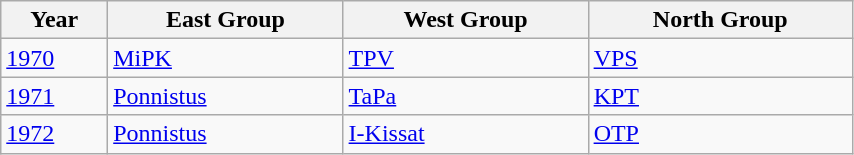<table class="wikitable" style="width:45%">
<tr>
<th>Year</th>
<th>East Group</th>
<th>West Group</th>
<th>North Group</th>
</tr>
<tr>
<td><a href='#'>1970</a></td>
<td><a href='#'>MiPK</a></td>
<td><a href='#'>TPV</a></td>
<td><a href='#'>VPS</a></td>
</tr>
<tr>
<td><a href='#'>1971</a></td>
<td><a href='#'>Ponnistus</a></td>
<td><a href='#'>TaPa</a></td>
<td><a href='#'>KPT</a></td>
</tr>
<tr>
<td><a href='#'>1972</a></td>
<td><a href='#'>Ponnistus</a></td>
<td><a href='#'>I-Kissat</a></td>
<td><a href='#'>OTP</a></td>
</tr>
</table>
